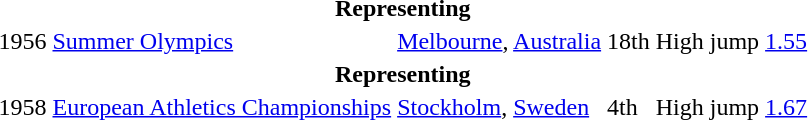<table>
<tr>
<th colspan="6">Representing </th>
</tr>
<tr>
<td>1956</td>
<td><a href='#'>Summer Olympics</a></td>
<td><a href='#'>Melbourne</a>, <a href='#'>Australia</a></td>
<td>18th</td>
<td>High jump</td>
<td><a href='#'>1.55</a></td>
</tr>
<tr>
<th colspan="6">Representing </th>
</tr>
<tr>
<td>1958</td>
<td><a href='#'>European Athletics Championships</a></td>
<td><a href='#'>Stockholm</a>, <a href='#'>Sweden</a></td>
<td>4th</td>
<td>High jump</td>
<td><a href='#'>1.67</a></td>
</tr>
</table>
